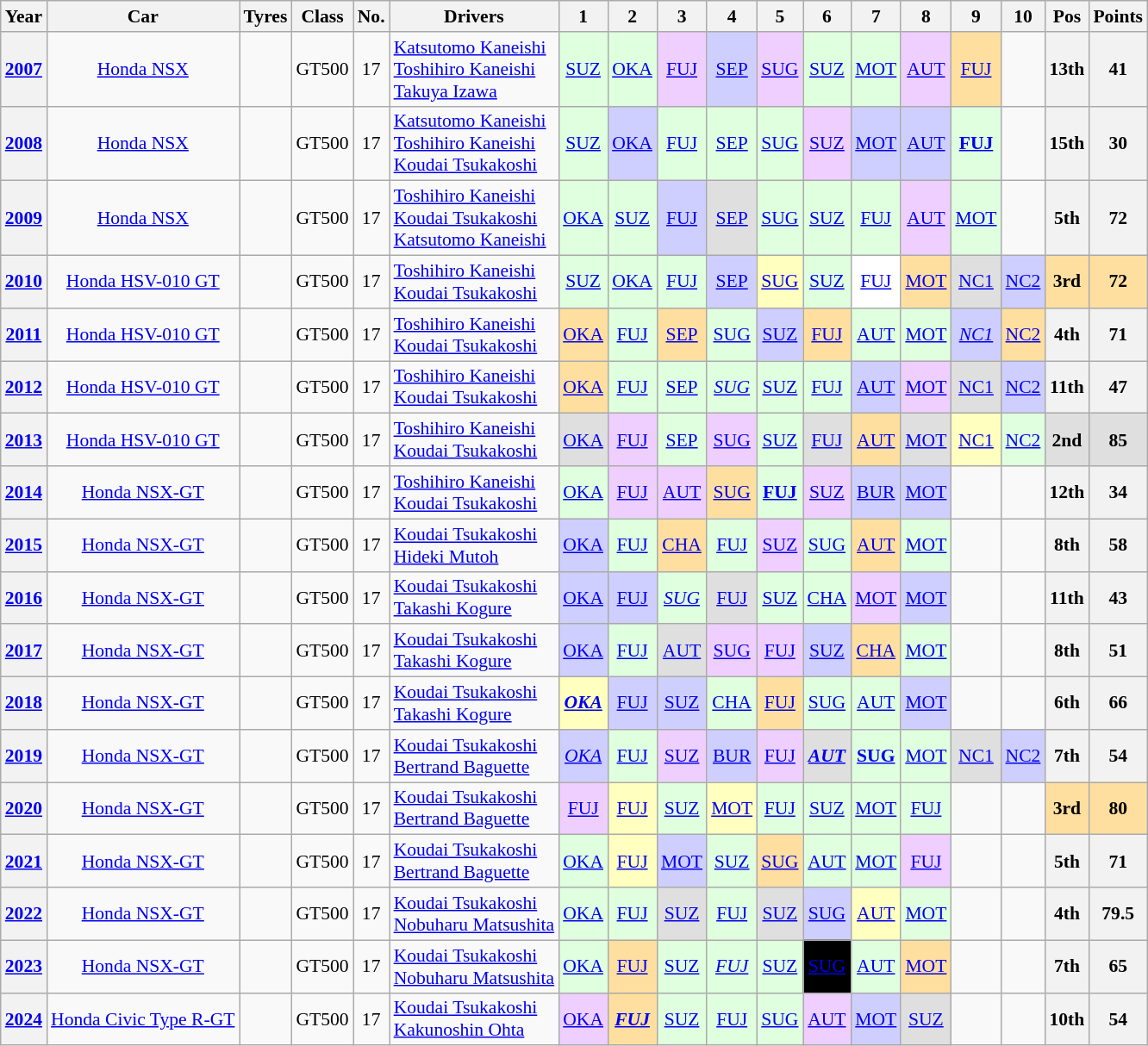<table class="wikitable" style="text-align:center; font-size:90%">
<tr>
<th>Year</th>
<th>Car</th>
<th>Tyres</th>
<th>Class</th>
<th>No.</th>
<th>Drivers</th>
<th>1</th>
<th>2</th>
<th>3</th>
<th>4</th>
<th>5</th>
<th>6</th>
<th>7</th>
<th>8</th>
<th>9</th>
<th>10</th>
<th>Pos</th>
<th>Points</th>
</tr>
<tr>
<th><a href='#'>2007</a></th>
<td><a href='#'>Honda NSX</a></td>
<td></td>
<td>GT500</td>
<td>17</td>
<td align="left"> <a href='#'>Katsutomo Kaneishi</a><br> <a href='#'>Toshihiro Kaneishi</a><br> <a href='#'>Takuya Izawa</a></td>
<td style="background:#dfffdf;"><a href='#'>SUZ</a><br></td>
<td style="background:#dfffdf;"><a href='#'>OKA</a><br></td>
<td style="background:#efcfff;"><a href='#'>FUJ</a><br></td>
<td style="background:#cfcfff;"><a href='#'>SEP</a><br></td>
<td style="background:#efcfff;"><a href='#'>SUG</a><br></td>
<td style="background:#dfffdf;"><a href='#'>SUZ</a><br></td>
<td style="background:#dfffdf;"><a href='#'>MOT</a><br></td>
<td style="background:#efcfff;"><a href='#'>AUT</a><br></td>
<td style="background:#ffdf9f;"><a href='#'>FUJ</a><br></td>
<td></td>
<th>13th</th>
<th>41</th>
</tr>
<tr>
<th><a href='#'>2008</a></th>
<td><a href='#'>Honda NSX</a></td>
<td></td>
<td>GT500</td>
<td>17</td>
<td align="left"> <a href='#'>Katsutomo Kaneishi</a><br> <a href='#'>Toshihiro Kaneishi</a><br> <a href='#'>Koudai Tsukakoshi</a></td>
<td style="background:#dfffdf;"><a href='#'>SUZ</a><br></td>
<td style="background:#cfcfff;"><a href='#'>OKA</a><br></td>
<td style="background:#dfffdf;"><a href='#'>FUJ</a><br></td>
<td style="background:#dfffdf;"><a href='#'>SEP</a><br></td>
<td style="background:#dfffdf;"><a href='#'>SUG</a><br></td>
<td style="background:#efcfff;"><a href='#'>SUZ</a><br></td>
<td style="background:#cfcfff;"><a href='#'>MOT</a><br></td>
<td style="background:#cfcfff;"><a href='#'>AUT</a><br></td>
<td style="background:#dfffdf;"><a href='#'><strong>FUJ</strong></a><br></td>
<td></td>
<th>15th</th>
<th>30</th>
</tr>
<tr>
<th><a href='#'>2009</a></th>
<td><a href='#'>Honda NSX</a></td>
<td></td>
<td>GT500</td>
<td>17</td>
<td align="left"> <a href='#'>Toshihiro Kaneishi</a><br> <a href='#'>Koudai Tsukakoshi</a><br> <a href='#'>Katsutomo Kaneishi</a></td>
<td style="background:#dfffdf;"><a href='#'>OKA</a><br></td>
<td style="background:#dfffdf;"><a href='#'>SUZ</a><br></td>
<td style="background:#cfcfff;"><a href='#'>FUJ</a><br></td>
<td style="background:#dfdfdf;"><a href='#'>SEP</a><br></td>
<td style="background:#dfffdf;"><a href='#'>SUG</a><br></td>
<td style="background:#dfffdf;"><a href='#'>SUZ</a><br></td>
<td style="background:#dfffdf;"><a href='#'>FUJ</a><br></td>
<td style="background:#efcfff;"><a href='#'>AUT</a><br></td>
<td style="background:#dfffdf;"><a href='#'>MOT</a><br></td>
<td></td>
<th>5th</th>
<th>72</th>
</tr>
<tr>
<th><a href='#'>2010</a></th>
<td><a href='#'>Honda HSV-010 GT</a></td>
<td></td>
<td>GT500</td>
<td>17</td>
<td align="left"> <a href='#'>Toshihiro Kaneishi</a><br> <a href='#'>Koudai Tsukakoshi</a></td>
<td style="background:#dfffdf;"><a href='#'>SUZ</a><br></td>
<td style="background:#dfffdf;"><a href='#'>OKA</a><br></td>
<td style="background:#dfffdf;"><a href='#'>FUJ</a><br></td>
<td style="background:#cfcfff;"><a href='#'>SEP</a><br></td>
<td style="background:#ffffbf;"><a href='#'>SUG</a><br></td>
<td style="background:#dfffdf;"><a href='#'>SUZ</a><br></td>
<td style="background:#fff;"><a href='#'>FUJ</a><br></td>
<td style="background:#ffdf9f;"><a href='#'>MOT</a><br></td>
<td style="background:#dfdfdf;"><a href='#'>NC1</a><br></td>
<td style="background:#cfcfff;"><a href='#'>NC2</a><br></td>
<th style="background:#ffdf9f;">3rd</th>
<th style="background:#ffdf9f;">72</th>
</tr>
<tr>
<th><a href='#'>2011</a></th>
<td><a href='#'>Honda HSV-010 GT</a></td>
<td></td>
<td>GT500</td>
<td>17</td>
<td align="left"> <a href='#'>Toshihiro Kaneishi</a><br> <a href='#'>Koudai Tsukakoshi</a></td>
<td style="background:#ffdf9f;"><a href='#'>OKA</a><br></td>
<td style="background:#dfffdf;"><a href='#'>FUJ</a><br></td>
<td style="background:#ffdf9f;"><a href='#'>SEP</a><br></td>
<td style="background:#dfffdf;"><a href='#'>SUG</a><br></td>
<td style="background:#cfcfff;"><a href='#'>SUZ</a><br></td>
<td style="background:#ffdf9f;"><a href='#'>FUJ</a><br></td>
<td style="background:#dfffdf;"><a href='#'>AUT</a><br></td>
<td style="background:#dfffdf;"><a href='#'>MOT</a><br></td>
<td style="background:#cfcfff;"><a href='#'><em>NC1</em></a><br></td>
<td style="background:#ffdf9f;"><a href='#'>NC2</a><br></td>
<th>4th</th>
<th>71</th>
</tr>
<tr>
<th><a href='#'>2012</a></th>
<td><a href='#'>Honda HSV-010 GT</a></td>
<td></td>
<td>GT500</td>
<td>17</td>
<td align="left"> <a href='#'>Toshihiro Kaneishi</a><br> <a href='#'>Koudai Tsukakoshi</a></td>
<td style="background:#ffdf9f;"><a href='#'>OKA</a><br></td>
<td style="background:#dfffdf;"><a href='#'>FUJ</a><br></td>
<td style="background:#dfffdf;"><a href='#'>SEP</a><br></td>
<td style="background:#dfffdf;"><a href='#'><em>SUG</em></a><br></td>
<td style="background:#dfffdf;"><a href='#'>SUZ</a><br></td>
<td style="background:#dfffdf;"><a href='#'>FUJ</a><br></td>
<td style="background:#cfcfff;"><a href='#'>AUT</a><br></td>
<td style="background:#efcfff;"><a href='#'>MOT</a><br></td>
<td style="background:#dfdfdf;"><a href='#'>NC1</a><br></td>
<td style="background:#cfcfff;"><a href='#'>NC2</a><br></td>
<th>11th</th>
<th>47</th>
</tr>
<tr>
<th><a href='#'>2013</a></th>
<td><a href='#'>Honda HSV-010 GT</a></td>
<td></td>
<td>GT500</td>
<td>17</td>
<td align="left"> <a href='#'>Toshihiro Kaneishi</a><br> <a href='#'>Koudai Tsukakoshi</a></td>
<td style="background:#dfdfdf;"><a href='#'>OKA</a><br></td>
<td style="background:#efcfff;"><a href='#'>FUJ</a><br></td>
<td style="background:#dfffdf;"><a href='#'>SEP</a><br></td>
<td style="background:#efcfff;"><a href='#'>SUG</a><br></td>
<td style="background:#dfffdf;"><a href='#'>SUZ</a><br></td>
<td style="background:#dfdfdf;"><a href='#'>FUJ</a><br></td>
<td style="background:#ffdf9f;"><a href='#'>AUT</a><br></td>
<td style="background:#dfdfdf;"><a href='#'>MOT</a><br></td>
<td style="background:#ffffbf;"><a href='#'>NC1</a><br></td>
<td style="background:#dfffdf;"><a href='#'>NC2</a><br></td>
<th style="background:#dfdfdf;">2nd</th>
<th style="background:#dfdfdf;">85</th>
</tr>
<tr>
<th><a href='#'>2014</a></th>
<td><a href='#'>Honda NSX-GT</a></td>
<td></td>
<td>GT500</td>
<td>17</td>
<td align="left"> <a href='#'>Toshihiro Kaneishi</a><br> <a href='#'>Koudai Tsukakoshi</a></td>
<td style="background:#dfffdf;"><a href='#'>OKA</a><br></td>
<td style="background:#efcfff;"><a href='#'>FUJ</a><br></td>
<td style="background:#efcfff;"><a href='#'>AUT</a><br></td>
<td style="background:#ffdf9f;"><a href='#'>SUG</a><br></td>
<td style="background:#dfffdf;"><a href='#'><strong>FUJ</strong></a><br></td>
<td style="background:#efcfff;"><a href='#'>SUZ</a><br></td>
<td style="background:#cfcfff;"><a href='#'>BUR</a><br></td>
<td style="background:#cfcfff;"><a href='#'>MOT</a><br></td>
<td></td>
<td></td>
<th>12th</th>
<th>34</th>
</tr>
<tr>
<th><a href='#'>2015</a></th>
<td><a href='#'>Honda NSX-GT</a></td>
<td></td>
<td>GT500</td>
<td>17</td>
<td align="left"> <a href='#'>Koudai Tsukakoshi</a><br> <a href='#'>Hideki Mutoh</a></td>
<td style="background:#cfcfff;"><a href='#'>OKA</a><br></td>
<td style="background:#dfffdf;"><a href='#'>FUJ</a><br></td>
<td style="background:#ffdf9f;"><a href='#'>CHA</a><br></td>
<td style="background:#dfffdf;"><a href='#'>FUJ</a><br></td>
<td style="background:#efcfff;"><a href='#'>SUZ</a><br></td>
<td style="background:#dfffdf;"><a href='#'>SUG</a><br></td>
<td style="background:#ffdf9f;"><a href='#'>AUT</a><br></td>
<td style="background:#dfffdf;"><a href='#'>MOT</a><br></td>
<td></td>
<td></td>
<th>8th</th>
<th>58</th>
</tr>
<tr>
<th><a href='#'>2016</a></th>
<td><a href='#'>Honda NSX-GT</a></td>
<td></td>
<td>GT500</td>
<td>17</td>
<td align="left"> <a href='#'>Koudai Tsukakoshi</a><br> <a href='#'>Takashi Kogure</a></td>
<td style="background:#cfcfff;"><a href='#'>OKA</a><br></td>
<td style="background:#cfcfff;"><a href='#'>FUJ</a><br></td>
<td style="background:#dfffdf;"><a href='#'><em>SUG</em></a><br></td>
<td style="background:#dfdfdf;"><a href='#'>FUJ</a><br></td>
<td style="background:#dfffdf;"><a href='#'>SUZ</a><br></td>
<td style="background:#dfffdf;"><a href='#'>CHA</a><br></td>
<td style="background:#efcfff;"><a href='#'>MOT</a><br></td>
<td style="background:#cfcfff;"><a href='#'>MOT</a><br></td>
<td></td>
<td></td>
<th>11th</th>
<th>43</th>
</tr>
<tr>
<th><a href='#'>2017</a></th>
<td><a href='#'>Honda NSX-GT</a></td>
<td></td>
<td>GT500</td>
<td>17</td>
<td align="left"> <a href='#'>Koudai Tsukakoshi</a><br> <a href='#'>Takashi Kogure</a></td>
<td style="background:#cfcfff;"><a href='#'>OKA</a><br></td>
<td style="background:#dfffdf;"><a href='#'>FUJ</a><br></td>
<td style="background:#dfdfdf;"><a href='#'>AUT</a><br></td>
<td style="background:#efcfff;"><a href='#'>SUG</a><br></td>
<td style="background:#efcfff;"><a href='#'>FUJ</a><br></td>
<td style="background:#cfcfff;"><a href='#'>SUZ</a><br></td>
<td style="background:#ffdf9f;"><a href='#'>CHA</a><br></td>
<td style="background:#dfffdf;"><a href='#'>MOT</a><br></td>
<td></td>
<td></td>
<th>8th</th>
<th>51</th>
</tr>
<tr>
<th><a href='#'>2018</a></th>
<td><a href='#'>Honda NSX-GT</a></td>
<td></td>
<td>GT500</td>
<td>17</td>
<td align="left"> <a href='#'>Koudai Tsukakoshi</a><br> <a href='#'>Takashi Kogure</a></td>
<td style="background:#ffffbf;"><a href='#'><strong><em>OKA</em></strong></a><br></td>
<td style="background:#cfcfff;"><a href='#'>FUJ</a><br></td>
<td style="background:#cfcfff;"><a href='#'>SUZ</a><br></td>
<td style="background:#dfffdf;"><a href='#'>CHA</a><br></td>
<td style="background:#ffdf9f;"><a href='#'>FUJ</a><br></td>
<td style="background:#dfffdf;"><a href='#'>SUG</a><br></td>
<td style="background:#dfffdf;"><a href='#'>AUT</a><br></td>
<td style="background:#cfcfff;"><a href='#'>MOT</a><br></td>
<td></td>
<td></td>
<th>6th</th>
<th>66</th>
</tr>
<tr>
<th><a href='#'>2019</a></th>
<td><a href='#'>Honda NSX-GT</a></td>
<td></td>
<td>GT500</td>
<td>17</td>
<td align="left"> <a href='#'>Koudai Tsukakoshi</a><br> <a href='#'>Bertrand Baguette</a></td>
<td style="background:#cfcfff;"><a href='#'><em>OKA</em></a><br></td>
<td style="background:#dfffdf;"><a href='#'>FUJ</a><br></td>
<td style="background:#efcfff;"><a href='#'>SUZ</a><br></td>
<td style="background:#cfcfff;"><a href='#'>BUR</a><br></td>
<td style="background:#efcfff;"><a href='#'>FUJ</a><br></td>
<td style="background:#dfdfdf;"><a href='#'><strong><em>AUT</em></strong></a><br></td>
<td style="background:#dfffdf;"><a href='#'><strong>SUG</strong></a><br></td>
<td style="background:#dfffdf;"><a href='#'>MOT</a><br></td>
<td style="background:#dfdfdf;"><a href='#'>NC1</a><br></td>
<td style="background:#cfcfff;"><a href='#'>NC2</a><br></td>
<th>7th</th>
<th>54</th>
</tr>
<tr>
<th><a href='#'>2020</a></th>
<td><a href='#'>Honda NSX-GT</a></td>
<td></td>
<td>GT500</td>
<td>17</td>
<td align="left"> <a href='#'>Koudai Tsukakoshi</a><br> <a href='#'>Bertrand Baguette</a></td>
<td style="background:#efcfff;"><a href='#'>FUJ</a><br></td>
<td style="background:#ffffbf;"><a href='#'>FUJ</a><br></td>
<td style="background:#dfffdf;"><a href='#'>SUZ</a><br></td>
<td style="background:#ffffbf;"><a href='#'>MOT</a><br></td>
<td style="background:#dfffdf;"><a href='#'>FUJ</a><br></td>
<td style="background:#dfffdf;"><a href='#'>SUZ</a><br></td>
<td style="background:#dfffdf;"><a href='#'>MOT</a><br></td>
<td style="background:#dfffdf;"><a href='#'>FUJ</a><br></td>
<td></td>
<td></td>
<th style="background:#ffdf9f;">3rd</th>
<th style="background:#ffdf9f;">80</th>
</tr>
<tr>
<th><a href='#'>2021</a></th>
<td><a href='#'>Honda NSX-GT</a></td>
<td></td>
<td>GT500</td>
<td>17</td>
<td align="left"> <a href='#'>Koudai Tsukakoshi</a><br> <a href='#'>Bertrand Baguette</a></td>
<td style="background:#dfffdf;"><a href='#'>OKA</a><br></td>
<td style="background:#ffffbf;"><a href='#'>FUJ</a><br></td>
<td style="background:#cfcfff;"><a href='#'>MOT</a><br></td>
<td style="background:#dfffdf;"><a href='#'>SUZ</a><br></td>
<td style="background:#ffdf9f;"><a href='#'>SUG</a><br></td>
<td style="background:#dfffdf;"><a href='#'>AUT</a><br></td>
<td style="background:#dfffdf;"><a href='#'>MOT</a><br></td>
<td style="background:#efcfff;"><a href='#'>FUJ</a><br></td>
<td></td>
<td></td>
<th>5th</th>
<th>71</th>
</tr>
<tr>
<th><a href='#'>2022</a></th>
<td><a href='#'>Honda NSX-GT</a></td>
<td></td>
<td>GT500</td>
<td>17</td>
<td align="left"> <a href='#'>Koudai Tsukakoshi</a><br> <a href='#'>Nobuharu Matsushita</a></td>
<td style="background:#dfffdf;"><a href='#'>OKA</a><br></td>
<td style="background:#dfffdf;"><a href='#'>FUJ</a><br></td>
<td style="background:#dfdfdf;"><a href='#'>SUZ</a><br></td>
<td style="background:#dfffdf;"><a href='#'>FUJ</a><br></td>
<td style="background:#dfdfdf;"><a href='#'>SUZ</a><br></td>
<td style="background:#cfcfff;"><a href='#'>SUG</a><br></td>
<td style="background:#ffffbf;"><a href='#'>AUT</a><br></td>
<td style="background:#dfffdf;"><a href='#'>MOT</a><br></td>
<td></td>
<td></td>
<th>4th</th>
<th>79.5</th>
</tr>
<tr>
<th><a href='#'>2023</a></th>
<td><a href='#'>Honda NSX-GT</a></td>
<td></td>
<td>GT500</td>
<td>17</td>
<td align="left"> <a href='#'>Koudai Tsukakoshi</a><br> <a href='#'>Nobuharu Matsushita</a></td>
<td style="background:#dfffdf;"><a href='#'>OKA</a><br></td>
<td style="background:#ffdf9f;"><a href='#'>FUJ</a><br></td>
<td style="background:#dfffdf;"><a href='#'>SUZ</a><br></td>
<td style="background:#dfffdf;"><a href='#'><em>FUJ</em></a><br></td>
<td style="background:#dfffdf;"><a href='#'>SUZ</a><br></td>
<td style="background:#000000; color:white"><a href='#'>SUG</a><br></td>
<td style="background:#dfffdf;"><a href='#'>AUT</a><br></td>
<td style="background:#ffdf9f;"><a href='#'>MOT</a><br></td>
<td></td>
<td></td>
<th>7th</th>
<th>65</th>
</tr>
<tr>
<th><a href='#'>2024</a></th>
<td><a href='#'>Honda Civic Type R-GT</a></td>
<td></td>
<td>GT500</td>
<td>17</td>
<td align="left"> <a href='#'>Koudai Tsukakoshi</a><br> <a href='#'>Kakunoshin Ohta</a></td>
<td style="background:#efcfff;"><a href='#'>OKA</a><br></td>
<td style="background:#ffdf9f;"><a href='#'><strong><em>FUJ</em></strong></a><br></td>
<td style="background:#dfffdf;"><a href='#'>SUZ</a><br></td>
<td style="background:#dfffdf;"><a href='#'>FUJ</a><br></td>
<td style="background:#dfffdf;"><a href='#'>SUG</a><br></td>
<td style="background:#efcfff;"><a href='#'>AUT</a><br></td>
<td style="background:#cfcfff;"><a href='#'>MOT</a><br></td>
<td style="background:#dfdfdf;"><a href='#'>SUZ</a><br></td>
<td></td>
<td></td>
<th>10th</th>
<th>54</th>
</tr>
</table>
